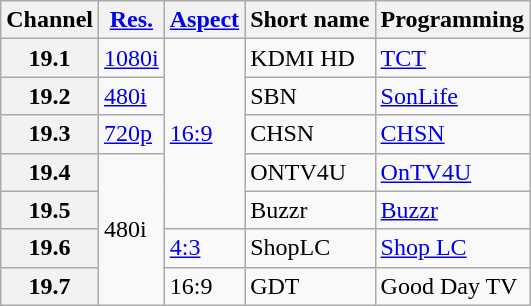<table class="wikitable">
<tr>
<th scope = "col">Channel</th>
<th scope = "col"><a href='#'>Res.</a></th>
<th scope = "col"><a href='#'>Aspect</a></th>
<th scope = "col">Short name</th>
<th scope = "col">Programming</th>
</tr>
<tr>
<th scope = "row">19.1</th>
<td><a href='#'>1080i</a></td>
<td rowspan="5"><a href='#'>16:9</a></td>
<td>KDMI HD</td>
<td><a href='#'>TCT</a></td>
</tr>
<tr>
<th scope = "row">19.2</th>
<td><a href='#'>480i</a></td>
<td>SBN</td>
<td><a href='#'>SonLife</a></td>
</tr>
<tr>
<th scope = "row">19.3</th>
<td><a href='#'>720p</a></td>
<td>CHSN</td>
<td><a href='#'>CHSN</a></td>
</tr>
<tr>
<th>19.4</th>
<td rowspan="4">480i</td>
<td>ONTV4U</td>
<td><a href='#'>OnTV4U</a></td>
</tr>
<tr>
<th scope="row">19.5</th>
<td>Buzzr</td>
<td><a href='#'>Buzzr</a></td>
</tr>
<tr>
<th scope = "row">19.6</th>
<td><a href='#'>4:3</a></td>
<td>ShopLC</td>
<td><a href='#'>Shop LC</a></td>
</tr>
<tr>
<th scope = "row">19.7</th>
<td>16:9</td>
<td>GDT</td>
<td>Good Day TV</td>
</tr>
</table>
